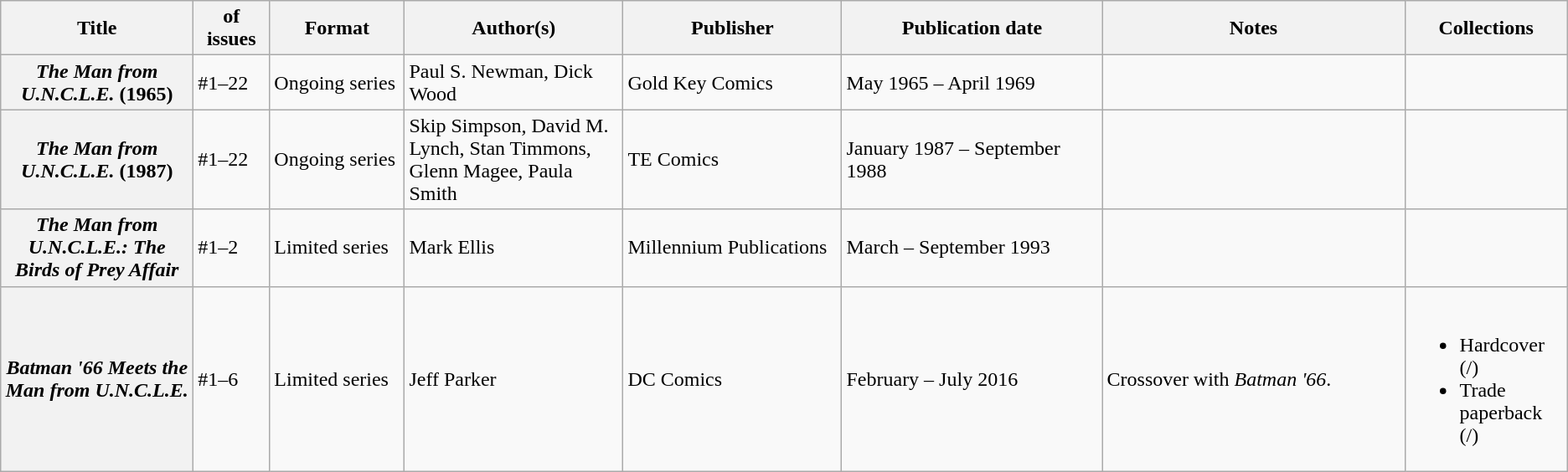<table class="wikitable">
<tr>
<th>Title</th>
<th style="width:40pt"> of issues</th>
<th style="width:75pt">Format</th>
<th style="width:125pt">Author(s)</th>
<th style="width:125pt">Publisher</th>
<th style="width:150pt">Publication date</th>
<th style="width:175pt">Notes</th>
<th>Collections</th>
</tr>
<tr>
<th><em>The Man from U.N.C.L.E.</em> (1965)</th>
<td>#1–22</td>
<td>Ongoing series</td>
<td>Paul S. Newman, Dick Wood</td>
<td>Gold Key Comics</td>
<td>May 1965 – April 1969</td>
<td></td>
<td></td>
</tr>
<tr>
<th><em>The Man from U.N.C.L.E.</em> (1987)</th>
<td>#1–22</td>
<td>Ongoing series</td>
<td>Skip Simpson, David M. Lynch, Stan Timmons, Glenn Magee, Paula Smith</td>
<td>TE Comics</td>
<td>January 1987 – September 1988</td>
<td></td>
<td></td>
</tr>
<tr>
<th><em>The Man from U.N.C.L.E.: The Birds of Prey Affair</em></th>
<td>#1–2</td>
<td>Limited series</td>
<td>Mark Ellis</td>
<td>Millennium Publications</td>
<td>March – September 1993</td>
<td></td>
<td></td>
</tr>
<tr>
<th><em>Batman '66 Meets the Man from U.N.C.L.E.</em></th>
<td>#1–6</td>
<td>Limited series</td>
<td>Jeff Parker</td>
<td>DC Comics</td>
<td>February – July 2016</td>
<td>Crossover with  <em>Batman '66</em>.</td>
<td><br><ul><li>Hardcover (/)</li><li>Trade paperback (/)</li></ul></td>
</tr>
</table>
